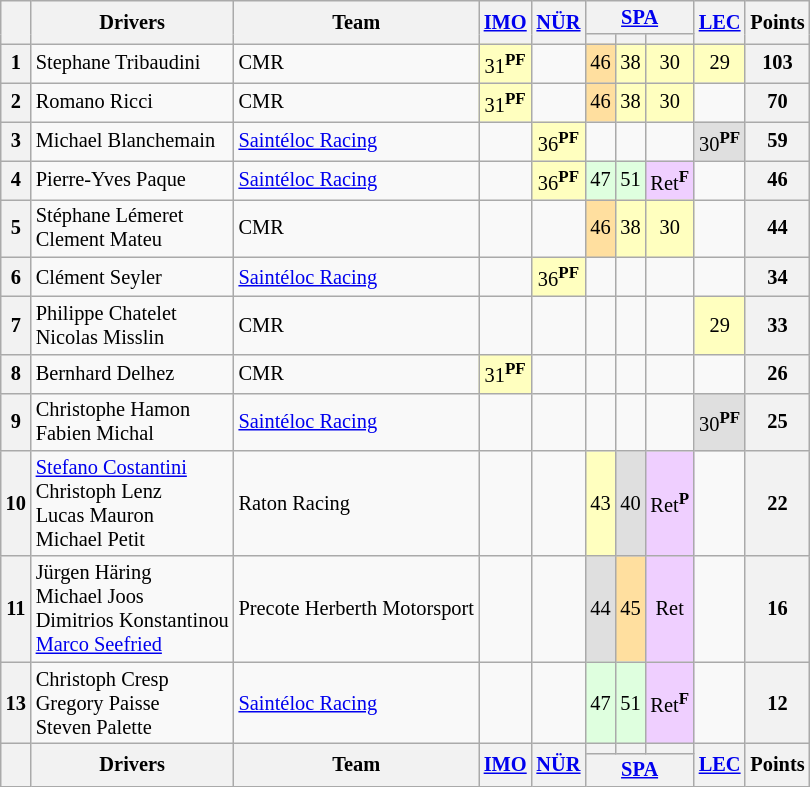<table class="wikitable" style="font-size:85%; text-align:center;">
<tr>
<th rowspan=2></th>
<th rowspan=2>Drivers</th>
<th rowspan=2>Team</th>
<th rowspan=2><a href='#'>IMO</a><br></th>
<th rowspan=2><a href='#'>NÜR</a><br></th>
<th colspan=3><a href='#'>SPA</a><br></th>
<th rowspan=2><a href='#'>LEC</a><br></th>
<th rowspan=2>Points</th>
</tr>
<tr>
<th></th>
<th></th>
<th></th>
</tr>
<tr>
<th>1</th>
<td align=left> Stephane Tribaudini</td>
<td align=left> CMR</td>
<td style="background:#ffffbf;">31<sup><strong>PF</strong></sup></td>
<td></td>
<td style="background:#ffdf9f;">46</td>
<td style="background:#ffffbf;">38</td>
<td style="background:#ffffbf;">30</td>
<td style="background:#ffffbf;">29</td>
<th>103</th>
</tr>
<tr>
<th>2</th>
<td align=left> Romano Ricci</td>
<td align=left> CMR</td>
<td style="background:#ffffbf;">31<sup><strong>PF</strong></sup></td>
<td></td>
<td style="background:#ffdf9f;">46</td>
<td style="background:#ffffbf;">38</td>
<td style="background:#ffffbf;">30</td>
<td></td>
<th>70</th>
</tr>
<tr>
<th>3</th>
<td align=left> Michael Blanchemain</td>
<td align=left> <a href='#'>Saintéloc Racing</a></td>
<td></td>
<td style="background:#ffffbf;">36<sup><strong>PF</strong></sup></td>
<td></td>
<td></td>
<td></td>
<td style="background:#dfdfdf;">30<sup><strong>PF</strong></sup></td>
<th>59</th>
</tr>
<tr>
<th>4</th>
<td align=left> Pierre-Yves Paque</td>
<td align=left> <a href='#'>Saintéloc Racing</a></td>
<td></td>
<td style="background:#ffffbf;">36<sup><strong>PF</strong></sup></td>
<td style="background:#dfffdf;">47</td>
<td style="background:#dfffdf;">51</td>
<td style="background:#efcfff;">Ret<sup><strong>F</strong></sup></td>
<td></td>
<th>46</th>
</tr>
<tr>
<th>5</th>
<td align=left> Stéphane Lémeret<br> Clement Mateu</td>
<td align=left> CMR</td>
<td></td>
<td></td>
<td style="background:#ffdf9f;">46</td>
<td style="background:#ffffbf;">38</td>
<td style="background:#ffffbf;">30</td>
<td></td>
<th>44</th>
</tr>
<tr>
<th>6</th>
<td align=left> Clément Seyler</td>
<td align=left> <a href='#'>Saintéloc Racing</a></td>
<td></td>
<td style="background:#ffffbf;">36<sup><strong>PF</strong></sup></td>
<td></td>
<td></td>
<td></td>
<td></td>
<th>34</th>
</tr>
<tr>
<th>7</th>
<td align=left> Philippe Chatelet<br> Nicolas Misslin</td>
<td align=left> CMR</td>
<td></td>
<td></td>
<td></td>
<td></td>
<td></td>
<td style="background:#ffffbf;">29</td>
<th>33</th>
</tr>
<tr>
<th>8</th>
<td align=left> Bernhard Delhez</td>
<td align=left> CMR</td>
<td style="background:#ffffbf;">31<sup><strong>PF</strong></sup></td>
<td></td>
<td></td>
<td></td>
<td></td>
<td></td>
<th>26</th>
</tr>
<tr>
<th>9</th>
<td align=left> Christophe Hamon<br> Fabien Michal</td>
<td align=left> <a href='#'>Saintéloc Racing</a></td>
<td></td>
<td></td>
<td></td>
<td></td>
<td></td>
<td style="background:#dfdfdf;">30<sup><strong>PF</strong></sup></td>
<th>25</th>
</tr>
<tr>
<th>10</th>
<td align=left> <a href='#'>Stefano Costantini</a><br> Christoph Lenz<br> Lucas Mauron<br> Michael Petit</td>
<td align=left> Raton Racing</td>
<td></td>
<td></td>
<td style="background:#ffffbf;">43</td>
<td style="background:#dfdfdf;">40</td>
<td style="background:#efcfff;">Ret<sup><strong>P</strong></sup></td>
<td></td>
<th>22</th>
</tr>
<tr>
<th>11</th>
<td align=left> Jürgen Häring<br> Michael Joos<br> Dimitrios Konstantinou<br> <a href='#'>Marco Seefried</a></td>
<td align=left> Precote Herberth Motorsport</td>
<td></td>
<td></td>
<td style="background:#dfdfdf;">44</td>
<td style="background:#ffdf9f;">45</td>
<td style="background:#efcfff;">Ret</td>
<td></td>
<th>16</th>
</tr>
<tr>
<th>13</th>
<td align=left> Christoph Cresp<br> Gregory Paisse<br> Steven Palette</td>
<td align=left> <a href='#'>Saintéloc Racing</a></td>
<td></td>
<td></td>
<td style="background:#dfffdf;">47</td>
<td style="background:#dfffdf;">51</td>
<td style="background:#efcfff;">Ret<sup><strong>F</strong></sup></td>
<td></td>
<th>12</th>
</tr>
<tr>
<th rowspan=2></th>
<th rowspan=2>Drivers</th>
<th rowspan=2>Team</th>
<th rowspan=2><a href='#'>IMO</a><br></th>
<th rowspan=2><a href='#'>NÜR</a><br></th>
<th></th>
<th></th>
<th></th>
<th rowspan=2><a href='#'>LEC</a><br></th>
<th rowspan=2>Points</th>
</tr>
<tr>
<th colspan=3><a href='#'>SPA</a><br></th>
</tr>
</table>
